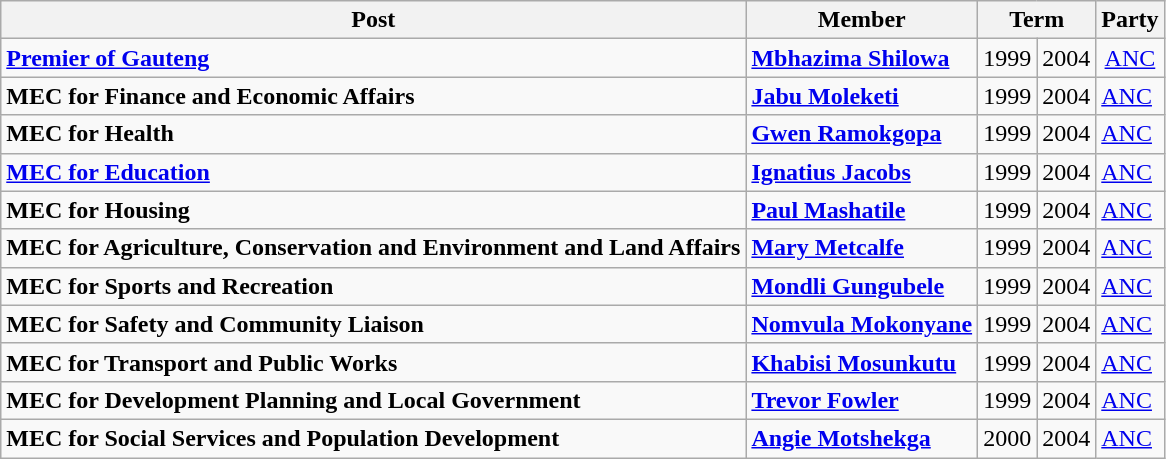<table class="wikitable collapsible">
<tr>
<th>Post</th>
<th>Member</th>
<th colspan="2">Term</th>
<th>Party</th>
</tr>
<tr>
<td><strong><a href='#'>Premier of Gauteng</a></strong></td>
<td><strong><a href='#'>Mbhazima Shilowa</a></strong></td>
<td>1999</td>
<td>2004</td>
<td align="center"><a href='#'>ANC</a></td>
</tr>
<tr>
<td><strong>MEC for Finance and Economic Affairs</strong></td>
<td><strong><a href='#'>Jabu Moleketi</a></strong></td>
<td>1999</td>
<td>2004</td>
<td><a href='#'>ANC</a></td>
</tr>
<tr>
<td><strong>MEC for Health</strong></td>
<td><strong><a href='#'>Gwen Ramokgopa</a></strong></td>
<td>1999</td>
<td>2004</td>
<td><a href='#'>ANC</a></td>
</tr>
<tr>
<td><a href='#'><strong>MEC for Education</strong></a></td>
<td><strong><a href='#'>Ignatius Jacobs</a></strong></td>
<td>1999</td>
<td>2004</td>
<td><a href='#'>ANC</a></td>
</tr>
<tr>
<td><strong>MEC for Housing</strong></td>
<td><strong><a href='#'>Paul Mashatile</a></strong></td>
<td>1999</td>
<td>2004</td>
<td><a href='#'>ANC</a></td>
</tr>
<tr>
<td><strong>MEC for Agriculture, Conservation and Environment and Land Affairs</strong></td>
<td><strong><a href='#'>Mary Metcalfe</a></strong></td>
<td>1999</td>
<td>2004</td>
<td><a href='#'>ANC</a></td>
</tr>
<tr>
<td><strong>MEC for Sports and Recreation</strong></td>
<td><strong><a href='#'>Mondli Gungubele</a></strong></td>
<td>1999</td>
<td>2004</td>
<td><a href='#'>ANC</a></td>
</tr>
<tr>
<td><strong>MEC for Safety and Community Liaison</strong></td>
<td><strong><a href='#'>Nomvula Mokonyane</a></strong></td>
<td>1999</td>
<td>2004</td>
<td><a href='#'>ANC</a></td>
</tr>
<tr>
<td><strong>MEC for Transport and Public Works</strong></td>
<td><strong><a href='#'>Khabisi Mosunkutu</a></strong></td>
<td>1999</td>
<td>2004</td>
<td><a href='#'>ANC</a></td>
</tr>
<tr>
<td><strong>MEC for Development Planning and Local Government</strong></td>
<td><strong><a href='#'>Trevor Fowler</a></strong></td>
<td>1999</td>
<td>2004</td>
<td><a href='#'>ANC</a></td>
</tr>
<tr>
<td><strong>MEC for Social Services and Population Development</strong></td>
<td><strong><a href='#'>Angie Motshekga</a></strong></td>
<td>2000</td>
<td>2004</td>
<td><a href='#'>ANC</a></td>
</tr>
</table>
